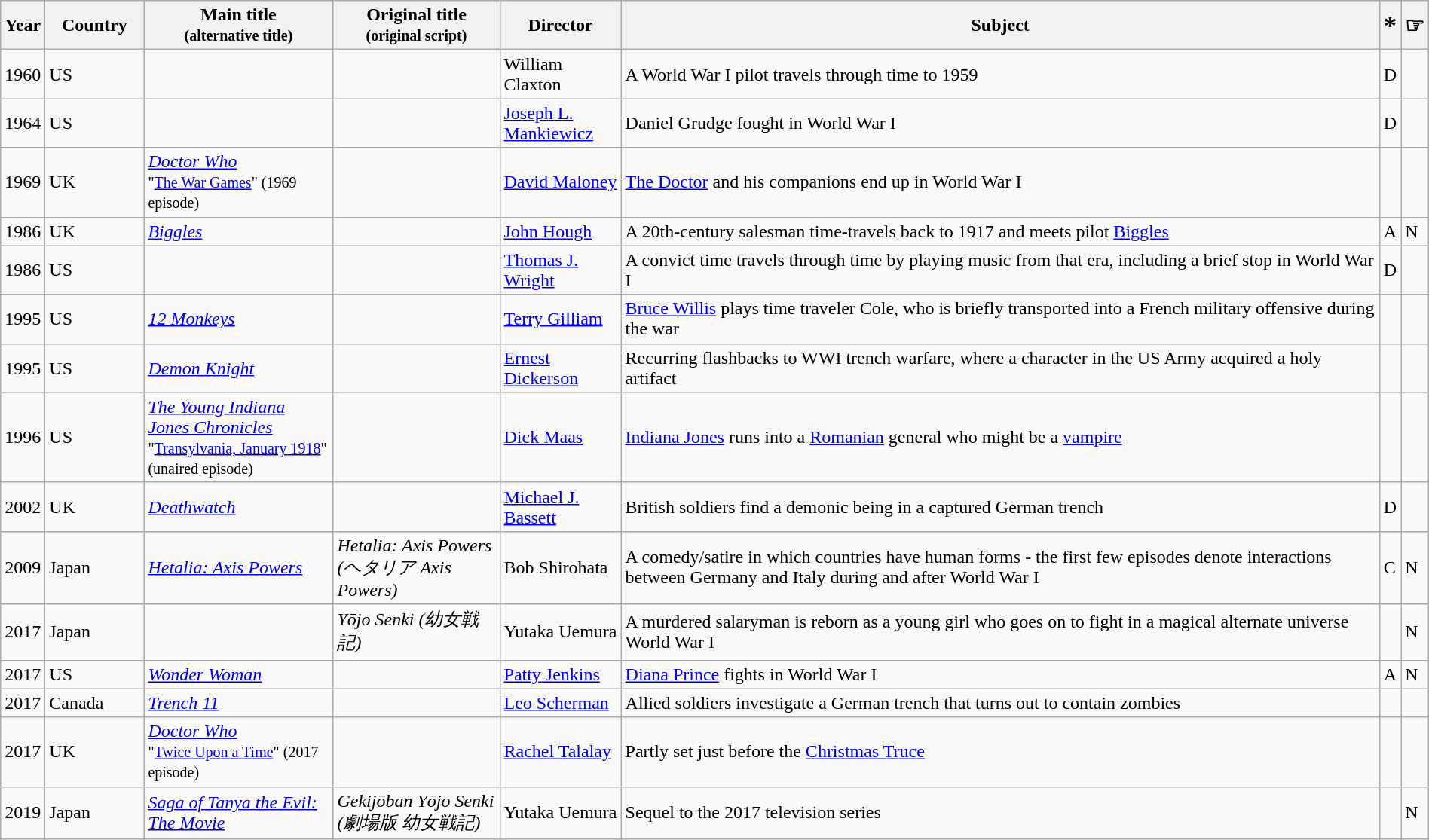<table class="wikitable sortable" style="width:100%;">
<tr>
<th>Year</th>
<th width= 80>Country</th>
<th class="unsortable" style="width:160px;">Main title<br><small>(alternative title)</small></th>
<th class="unsortable" style="width:140px;">Original title<br><small>(original script)</small></th>
<th width=100>Director</th>
<th class="unsortable">Subject</th>
<th width= 3><big><big>*</big></big></th>
<th width= 3><big>☞</big></th>
</tr>
<tr>
<td>1960</td>
<td>US</td>
<td></td>
<td></td>
<td>William Claxton</td>
<td>A World War I pilot travels through time to 1959</td>
<td>D</td>
<td></td>
</tr>
<tr>
<td>1964</td>
<td>US</td>
<td></td>
<td></td>
<td><a href='#'>Joseph L. Mankiewicz</a></td>
<td>Daniel Grudge fought in World War I</td>
<td>D</td>
<td></td>
</tr>
<tr>
<td>1969</td>
<td>UK</td>
<td><em><a href='#'>Doctor Who</a></em><br><small>"<a href='#'>The War Games</a>" (1969 episode)</small></td>
<td></td>
<td><a href='#'>David Maloney</a></td>
<td><a href='#'>The Doctor</a> and his companions end up in World War I</td>
<td></td>
<td></td>
</tr>
<tr>
<td>1986</td>
<td>UK</td>
<td><em><a href='#'>Biggles</a></em></td>
<td></td>
<td><a href='#'>John Hough</a></td>
<td>A 20th-century salesman time-travels back to 1917 and meets pilot <a href='#'>Biggles</a></td>
<td>A</td>
<td>N</td>
</tr>
<tr>
<td>1986</td>
<td>US</td>
<td></td>
<td></td>
<td><a href='#'>Thomas J. Wright</a></td>
<td>A convict time travels through time by playing music from that era, including a brief stop in World War I</td>
<td>D</td>
<td></td>
</tr>
<tr>
<td>1995</td>
<td>US</td>
<td><em><a href='#'>12 Monkeys</a></em></td>
<td></td>
<td><a href='#'>Terry Gilliam</a></td>
<td><a href='#'>Bruce Willis</a> plays time traveler Cole, who is briefly transported into a French military offensive during the war</td>
<td></td>
<td></td>
</tr>
<tr>
<td>1995</td>
<td>US</td>
<td><em><a href='#'>Demon Knight</a></em></td>
<td></td>
<td><a href='#'>Ernest Dickerson</a></td>
<td>Recurring flashbacks to WWI trench warfare, where a character in the US Army acquired a holy artifact</td>
<td></td>
<td></td>
</tr>
<tr>
<td>1996</td>
<td>US</td>
<td><em><a href='#'>The Young Indiana Jones Chronicles</a></em><br><small>"<a href='#'>Transylvania, January 1918</a>" (unaired episode)</small></td>
<td></td>
<td><a href='#'>Dick Maas</a></td>
<td><a href='#'>Indiana Jones</a> runs into a <a href='#'>Romanian</a> general who might be a <a href='#'>vampire</a></td>
<td></td>
<td></td>
</tr>
<tr>
<td>2002</td>
<td>UK</td>
<td><em><a href='#'>Deathwatch</a></em></td>
<td></td>
<td><a href='#'>Michael J. Bassett</a></td>
<td>British soldiers find a demonic being in a captured German trench</td>
<td>D</td>
<td></td>
</tr>
<tr>
<td>2009</td>
<td>Japan</td>
<td><em><a href='#'>Hetalia: Axis Powers</a></em></td>
<td><em>Hetalia: Axis Powers (ヘタリア Axis Powers)</em></td>
<td>Bob Shirohata</td>
<td>A comedy/satire in which countries have human forms - the first few episodes denote interactions between Germany and Italy during and after World War I</td>
<td>C</td>
<td>N</td>
</tr>
<tr>
<td>2017</td>
<td>Japan</td>
<td></td>
<td><em>Yōjo Senki (幼女戦記)</em></td>
<td>Yutaka Uemura</td>
<td>A murdered salaryman is reborn as a young girl who goes on to fight in a magical alternate universe World War I</td>
<td></td>
<td>N</td>
</tr>
<tr>
<td>2017</td>
<td>US</td>
<td><em><a href='#'>Wonder Woman</a></em></td>
<td></td>
<td><a href='#'>Patty Jenkins</a></td>
<td><a href='#'>Diana Prince</a> fights in World War I</td>
<td>A</td>
<td>N</td>
</tr>
<tr>
<td>2017</td>
<td>Canada</td>
<td><em><a href='#'>Trench 11</a></em></td>
<td></td>
<td><a href='#'>Leo Scherman</a></td>
<td>Allied soldiers investigate a German trench that turns out to contain zombies</td>
<td></td>
<td></td>
</tr>
<tr>
<td>2017</td>
<td>UK</td>
<td><em><a href='#'>Doctor Who</a></em><br><small>"<a href='#'>Twice Upon a Time</a>" (2017 episode)</small></td>
<td></td>
<td><a href='#'>Rachel Talalay</a></td>
<td>Partly set just before the <a href='#'>Christmas Truce</a></td>
<td></td>
<td></td>
</tr>
<tr>
<td>2019</td>
<td>Japan</td>
<td><em><a href='#'>Saga of Tanya the Evil: The Movie</a></em></td>
<td><em>Gekijōban Yōjo Senki (劇場版 幼女戦記)</em></td>
<td>Yutaka Uemura</td>
<td>Sequel to the 2017 television series</td>
<td></td>
<td>N</td>
</tr>
</table>
